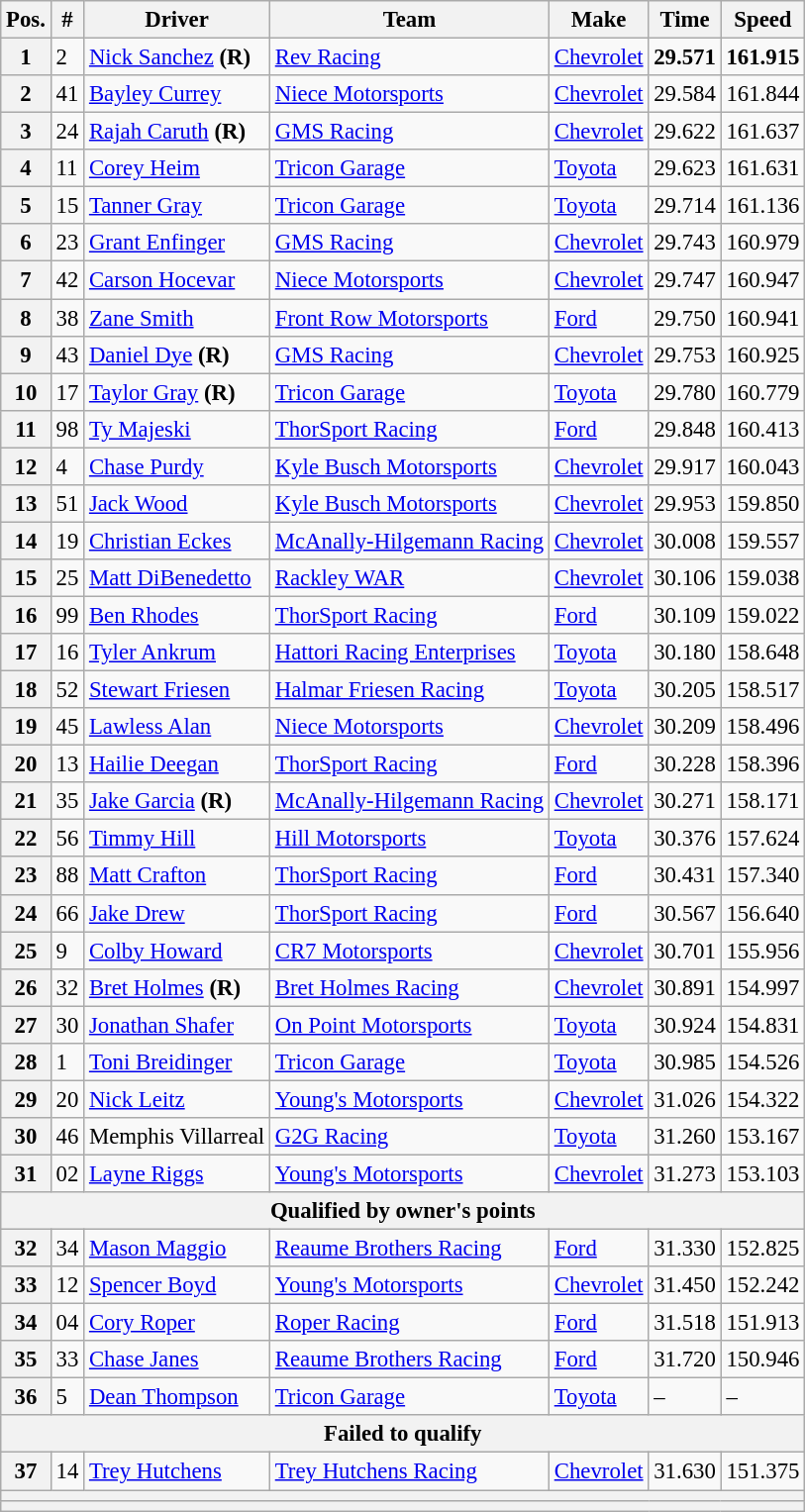<table class="wikitable" style="font-size:95%">
<tr>
<th>Pos.</th>
<th>#</th>
<th>Driver</th>
<th>Team</th>
<th>Make</th>
<th>Time</th>
<th>Speed</th>
</tr>
<tr>
<th>1</th>
<td>2</td>
<td><a href='#'>Nick Sanchez</a> <strong>(R)</strong></td>
<td><a href='#'>Rev Racing</a></td>
<td><a href='#'>Chevrolet</a></td>
<td><strong>29.571</strong></td>
<td><strong>161.915</strong></td>
</tr>
<tr>
<th>2</th>
<td>41</td>
<td><a href='#'>Bayley Currey</a></td>
<td><a href='#'>Niece Motorsports</a></td>
<td><a href='#'>Chevrolet</a></td>
<td>29.584</td>
<td>161.844</td>
</tr>
<tr>
<th>3</th>
<td>24</td>
<td><a href='#'>Rajah Caruth</a> <strong>(R)</strong></td>
<td><a href='#'>GMS Racing</a></td>
<td><a href='#'>Chevrolet</a></td>
<td>29.622</td>
<td>161.637</td>
</tr>
<tr>
<th>4</th>
<td>11</td>
<td><a href='#'>Corey Heim</a></td>
<td><a href='#'>Tricon Garage</a></td>
<td><a href='#'>Toyota</a></td>
<td>29.623</td>
<td>161.631</td>
</tr>
<tr>
<th>5</th>
<td>15</td>
<td><a href='#'>Tanner Gray</a></td>
<td><a href='#'>Tricon Garage</a></td>
<td><a href='#'>Toyota</a></td>
<td>29.714</td>
<td>161.136</td>
</tr>
<tr>
<th>6</th>
<td>23</td>
<td><a href='#'>Grant Enfinger</a></td>
<td><a href='#'>GMS Racing</a></td>
<td><a href='#'>Chevrolet</a></td>
<td>29.743</td>
<td>160.979</td>
</tr>
<tr>
<th>7</th>
<td>42</td>
<td><a href='#'>Carson Hocevar</a></td>
<td><a href='#'>Niece Motorsports</a></td>
<td><a href='#'>Chevrolet</a></td>
<td>29.747</td>
<td>160.947</td>
</tr>
<tr>
<th>8</th>
<td>38</td>
<td><a href='#'>Zane Smith</a></td>
<td><a href='#'>Front Row Motorsports</a></td>
<td><a href='#'>Ford</a></td>
<td>29.750</td>
<td>160.941</td>
</tr>
<tr>
<th>9</th>
<td>43</td>
<td><a href='#'>Daniel Dye</a> <strong>(R)</strong></td>
<td><a href='#'>GMS Racing</a></td>
<td><a href='#'>Chevrolet</a></td>
<td>29.753</td>
<td>160.925</td>
</tr>
<tr>
<th>10</th>
<td>17</td>
<td><a href='#'>Taylor Gray</a> <strong>(R)</strong></td>
<td><a href='#'>Tricon Garage</a></td>
<td><a href='#'>Toyota</a></td>
<td>29.780</td>
<td>160.779</td>
</tr>
<tr>
<th>11</th>
<td>98</td>
<td><a href='#'>Ty Majeski</a></td>
<td><a href='#'>ThorSport Racing</a></td>
<td><a href='#'>Ford</a></td>
<td>29.848</td>
<td>160.413</td>
</tr>
<tr>
<th>12</th>
<td>4</td>
<td><a href='#'>Chase Purdy</a></td>
<td><a href='#'>Kyle Busch Motorsports</a></td>
<td><a href='#'>Chevrolet</a></td>
<td>29.917</td>
<td>160.043</td>
</tr>
<tr>
<th>13</th>
<td>51</td>
<td><a href='#'>Jack Wood</a></td>
<td><a href='#'>Kyle Busch Motorsports</a></td>
<td><a href='#'>Chevrolet</a></td>
<td>29.953</td>
<td>159.850</td>
</tr>
<tr>
<th>14</th>
<td>19</td>
<td><a href='#'>Christian Eckes</a></td>
<td><a href='#'>McAnally-Hilgemann Racing</a></td>
<td><a href='#'>Chevrolet</a></td>
<td>30.008</td>
<td>159.557</td>
</tr>
<tr>
<th>15</th>
<td>25</td>
<td><a href='#'>Matt DiBenedetto</a></td>
<td><a href='#'>Rackley WAR</a></td>
<td><a href='#'>Chevrolet</a></td>
<td>30.106</td>
<td>159.038</td>
</tr>
<tr>
<th>16</th>
<td>99</td>
<td><a href='#'>Ben Rhodes</a></td>
<td><a href='#'>ThorSport Racing</a></td>
<td><a href='#'>Ford</a></td>
<td>30.109</td>
<td>159.022</td>
</tr>
<tr>
<th>17</th>
<td>16</td>
<td><a href='#'>Tyler Ankrum</a></td>
<td><a href='#'>Hattori Racing Enterprises</a></td>
<td><a href='#'>Toyota</a></td>
<td>30.180</td>
<td>158.648</td>
</tr>
<tr>
<th>18</th>
<td>52</td>
<td><a href='#'>Stewart Friesen</a></td>
<td><a href='#'>Halmar Friesen Racing</a></td>
<td><a href='#'>Toyota</a></td>
<td>30.205</td>
<td>158.517</td>
</tr>
<tr>
<th>19</th>
<td>45</td>
<td><a href='#'>Lawless Alan</a></td>
<td><a href='#'>Niece Motorsports</a></td>
<td><a href='#'>Chevrolet</a></td>
<td>30.209</td>
<td>158.496</td>
</tr>
<tr>
<th>20</th>
<td>13</td>
<td><a href='#'>Hailie Deegan</a></td>
<td><a href='#'>ThorSport Racing</a></td>
<td><a href='#'>Ford</a></td>
<td>30.228</td>
<td>158.396</td>
</tr>
<tr>
<th>21</th>
<td>35</td>
<td><a href='#'>Jake Garcia</a> <strong>(R)</strong></td>
<td><a href='#'>McAnally-Hilgemann Racing</a></td>
<td><a href='#'>Chevrolet</a></td>
<td>30.271</td>
<td>158.171</td>
</tr>
<tr>
<th>22</th>
<td>56</td>
<td><a href='#'>Timmy Hill</a></td>
<td><a href='#'>Hill Motorsports</a></td>
<td><a href='#'>Toyota</a></td>
<td>30.376</td>
<td>157.624</td>
</tr>
<tr>
<th>23</th>
<td>88</td>
<td><a href='#'>Matt Crafton</a></td>
<td><a href='#'>ThorSport Racing</a></td>
<td><a href='#'>Ford</a></td>
<td>30.431</td>
<td>157.340</td>
</tr>
<tr>
<th>24</th>
<td>66</td>
<td><a href='#'>Jake Drew</a></td>
<td><a href='#'>ThorSport Racing</a></td>
<td><a href='#'>Ford</a></td>
<td>30.567</td>
<td>156.640</td>
</tr>
<tr>
<th>25</th>
<td>9</td>
<td><a href='#'>Colby Howard</a></td>
<td><a href='#'>CR7 Motorsports</a></td>
<td><a href='#'>Chevrolet</a></td>
<td>30.701</td>
<td>155.956</td>
</tr>
<tr>
<th>26</th>
<td>32</td>
<td><a href='#'>Bret Holmes</a> <strong>(R)</strong></td>
<td><a href='#'>Bret Holmes Racing</a></td>
<td><a href='#'>Chevrolet</a></td>
<td>30.891</td>
<td>154.997</td>
</tr>
<tr>
<th>27</th>
<td>30</td>
<td><a href='#'>Jonathan Shafer</a></td>
<td><a href='#'>On Point Motorsports</a></td>
<td><a href='#'>Toyota</a></td>
<td>30.924</td>
<td>154.831</td>
</tr>
<tr>
<th>28</th>
<td>1</td>
<td><a href='#'>Toni Breidinger</a></td>
<td><a href='#'>Tricon Garage</a></td>
<td><a href='#'>Toyota</a></td>
<td>30.985</td>
<td>154.526</td>
</tr>
<tr>
<th>29</th>
<td>20</td>
<td><a href='#'>Nick Leitz</a></td>
<td><a href='#'>Young's Motorsports</a></td>
<td><a href='#'>Chevrolet</a></td>
<td>31.026</td>
<td>154.322</td>
</tr>
<tr>
<th>30</th>
<td>46</td>
<td>Memphis Villarreal</td>
<td><a href='#'>G2G Racing</a></td>
<td><a href='#'>Toyota</a></td>
<td>31.260</td>
<td>153.167</td>
</tr>
<tr>
<th>31</th>
<td>02</td>
<td><a href='#'>Layne Riggs</a></td>
<td><a href='#'>Young's Motorsports</a></td>
<td><a href='#'>Chevrolet</a></td>
<td>31.273</td>
<td>153.103</td>
</tr>
<tr>
<th colspan="7">Qualified by owner's points</th>
</tr>
<tr>
<th>32</th>
<td>34</td>
<td><a href='#'>Mason Maggio</a></td>
<td><a href='#'>Reaume Brothers Racing</a></td>
<td><a href='#'>Ford</a></td>
<td>31.330</td>
<td>152.825</td>
</tr>
<tr>
<th>33</th>
<td>12</td>
<td><a href='#'>Spencer Boyd</a></td>
<td><a href='#'>Young's Motorsports</a></td>
<td><a href='#'>Chevrolet</a></td>
<td>31.450</td>
<td>152.242</td>
</tr>
<tr>
<th>34</th>
<td>04</td>
<td><a href='#'>Cory Roper</a></td>
<td><a href='#'>Roper Racing</a></td>
<td><a href='#'>Ford</a></td>
<td>31.518</td>
<td>151.913</td>
</tr>
<tr>
<th>35</th>
<td>33</td>
<td><a href='#'>Chase Janes</a></td>
<td><a href='#'>Reaume Brothers Racing</a></td>
<td><a href='#'>Ford</a></td>
<td>31.720</td>
<td>150.946</td>
</tr>
<tr>
<th>36</th>
<td>5</td>
<td><a href='#'>Dean Thompson</a></td>
<td><a href='#'>Tricon Garage</a></td>
<td><a href='#'>Toyota</a></td>
<td>–</td>
<td>–</td>
</tr>
<tr>
<th colspan="7">Failed to qualify</th>
</tr>
<tr>
<th>37</th>
<td>14</td>
<td><a href='#'>Trey Hutchens</a></td>
<td><a href='#'>Trey Hutchens Racing</a></td>
<td><a href='#'>Chevrolet</a></td>
<td>31.630</td>
<td>151.375</td>
</tr>
<tr>
<th colspan="7"></th>
</tr>
<tr>
<th colspan="7"></th>
</tr>
</table>
